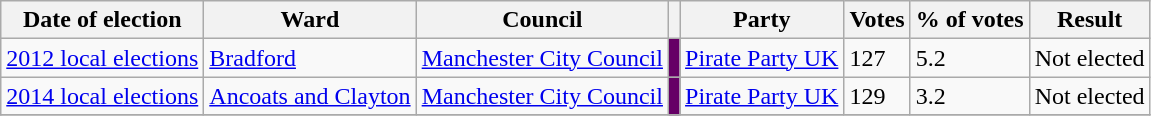<table class="wikitable">
<tr>
<th>Date of election</th>
<th>Ward</th>
<th>Council</th>
<th></th>
<th>Party</th>
<th>Votes</th>
<th>% of votes</th>
<th>Result</th>
</tr>
<tr>
<td><a href='#'>2012 local elections</a></td>
<td><a href='#'>Bradford</a></td>
<td><a href='#'>Manchester City Council</a></td>
<td style="background-color:#660066"></td>
<td><a href='#'>Pirate Party UK</a></td>
<td>127</td>
<td>5.2</td>
<td>Not elected</td>
</tr>
<tr>
<td><a href='#'>2014 local elections</a></td>
<td><a href='#'>Ancoats and Clayton</a></td>
<td><a href='#'>Manchester City Council</a></td>
<td style="background-color:#660066"></td>
<td><a href='#'>Pirate Party UK</a></td>
<td>129</td>
<td>3.2</td>
<td>Not elected</td>
</tr>
<tr>
</tr>
</table>
